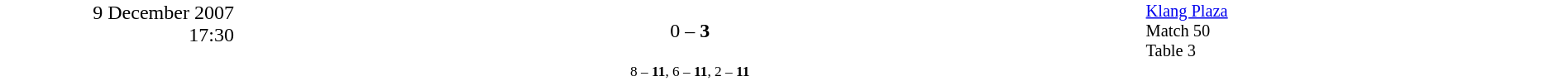<table style="width:100%; background:#ffffff;" cellspacing="0">
<tr>
<td rowspan="2" width="15%" style="text-align:right; vertical-align:top;">9 December 2007<br>17:30<br></td>
<td width="25%" style="text-align:right"></td>
<td width="8%" style="text-align:center">0 – <strong>3</strong></td>
<td width="25%"><strong></strong></td>
<td width="27%" style="font-size:85%; vertical-align:top;"><a href='#'>Klang Plaza</a><br>Match 50<br>Table 3</td>
</tr>
<tr width="58%" style="font-size:85%;vertical-align:top;"|>
<td colspan="3" style="font-size:85%; text-align:center; vertical-align:top;">8 – <strong>11</strong>, 6 – <strong>11</strong>, 2 – <strong>11</strong></td>
</tr>
</table>
